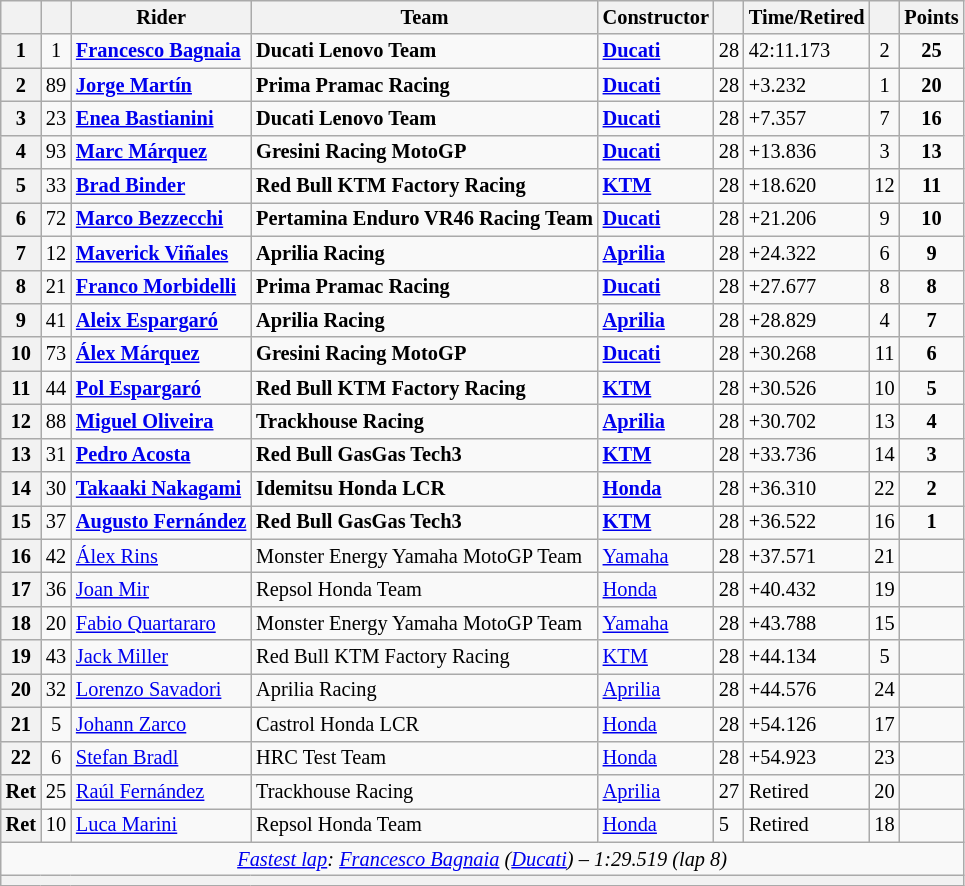<table class="wikitable sortable" style="font-size: 85%;">
<tr>
<th scope="col"></th>
<th scope="col"></th>
<th scope="col">Rider</th>
<th scope="col">Team</th>
<th scope="col">Constructor</th>
<th scope="col" class="unsortable"></th>
<th scope="col" class="unsortable">Time/Retired</th>
<th scope="col"></th>
<th scope="col">Points</th>
</tr>
<tr>
<th scope="row">1</th>
<td align="center">1</td>
<td data-sort-value="bag"> <strong><a href='#'>Francesco Bagnaia</a></strong></td>
<td><strong>Ducati Lenovo Team</strong></td>
<td><strong><a href='#'>Ducati</a></strong></td>
<td>28</td>
<td>42:11.173</td>
<td align="center">2</td>
<td align="center"><strong>25</strong></td>
</tr>
<tr>
<th scope="row">2</th>
<td align="center">89</td>
<td data-sort-value="mart"> <strong><a href='#'>Jorge Martín</a></strong></td>
<td><strong>Prima Pramac Racing</strong></td>
<td><strong><a href='#'>Ducati</a></strong></td>
<td>28</td>
<td>+3.232</td>
<td align="center">1</td>
<td align="center"><strong>20</strong></td>
</tr>
<tr>
<th scope="row">3</th>
<td align="center">23</td>
<td data-sort-value="bas"> <strong><a href='#'>Enea Bastianini</a></strong></td>
<td><strong>Ducati Lenovo Team</strong></td>
<td><strong><a href='#'>Ducati</a></strong></td>
<td>28</td>
<td>+7.357</td>
<td align="center">7</td>
<td align="center"><strong>16</strong></td>
</tr>
<tr>
<th scope="row">4</th>
<td align="center">93</td>
<td data-sort-value="marqm"> <strong><a href='#'>Marc Márquez</a></strong></td>
<td><strong>Gresini Racing MotoGP</strong></td>
<td><strong><a href='#'>Ducati</a></strong></td>
<td>28</td>
<td>+13.836</td>
<td align="center">3</td>
<td align="center"><strong>13</strong></td>
</tr>
<tr>
<th scope="row">5</th>
<td align="center">33</td>
<td data-sort-value="bin"> <strong><a href='#'>Brad Binder</a></strong></td>
<td><strong>Red Bull KTM Factory Racing</strong></td>
<td><strong><a href='#'>KTM</a></strong></td>
<td>28</td>
<td>+18.620</td>
<td align="center">12</td>
<td align="center"><strong>11</strong></td>
</tr>
<tr>
<th scope="row">6</th>
<td align="center">72</td>
<td data-sort-value="bez"> <strong><a href='#'>Marco Bezzecchi</a></strong></td>
<td><strong>Pertamina Enduro VR46 Racing Team</strong></td>
<td><strong><a href='#'>Ducati</a></strong></td>
<td>28</td>
<td>+21.206</td>
<td align="center">9</td>
<td align="center"><strong>10</strong></td>
</tr>
<tr>
<th scope="row">7</th>
<td align="center">12</td>
<td data-sort-value="vin"> <strong><a href='#'>Maverick Viñales</a></strong></td>
<td><strong>Aprilia Racing</strong></td>
<td><strong><a href='#'>Aprilia</a></strong></td>
<td>28</td>
<td>+24.322</td>
<td align="center">6</td>
<td align="center"><strong>9</strong></td>
</tr>
<tr>
<th scope="row">8</th>
<td align="center">21</td>
<td data-sort-value="mor"> <strong><a href='#'>Franco Morbidelli</a></strong></td>
<td><strong>Prima Pramac Racing</strong></td>
<td><strong><a href='#'>Ducati</a></strong></td>
<td>28</td>
<td>+27.677</td>
<td align="center">8</td>
<td align="center"><strong>8</strong></td>
</tr>
<tr>
<th scope="row">9</th>
<td align="center">41</td>
<td data-sort-value="esp"> <strong><a href='#'>Aleix Espargaró</a></strong></td>
<td><strong>Aprilia Racing</strong></td>
<td><strong><a href='#'>Aprilia</a></strong></td>
<td>28</td>
<td>+28.829</td>
<td align="center">4</td>
<td align="center"><strong>7</strong></td>
</tr>
<tr>
<th scope="row">10</th>
<td align="center">73</td>
<td data-sort-value="marqa"> <strong><a href='#'>Álex Márquez</a></strong></td>
<td><strong>Gresini Racing MotoGP</strong></td>
<td><strong><a href='#'>Ducati</a></strong></td>
<td>28</td>
<td>+30.268</td>
<td align="center">11</td>
<td align="center"><strong>6</strong></td>
</tr>
<tr>
<th scope="row">11</th>
<td align="center">44</td>
<td data-sort-value="esp"> <strong><a href='#'>Pol Espargaró</a></strong></td>
<td><strong>Red Bull KTM Factory Racing</strong></td>
<td><strong><a href='#'>KTM</a></strong></td>
<td>28</td>
<td>+30.526</td>
<td align="center">10</td>
<td align="center"><strong>5</strong></td>
</tr>
<tr>
<th scope="row">12</th>
<td align="center">88</td>
<td data-sort-value="oli"> <strong><a href='#'>Miguel Oliveira</a></strong></td>
<td><strong>Trackhouse Racing</strong></td>
<td><strong><a href='#'>Aprilia</a></strong></td>
<td>28</td>
<td>+30.702</td>
<td align="center">13</td>
<td align="center"><strong>4</strong></td>
</tr>
<tr>
<th scope="row">13</th>
<td align="center">31</td>
<td data-sort-value="aco"> <strong><a href='#'>Pedro Acosta</a></strong></td>
<td><strong>Red Bull GasGas Tech3</strong></td>
<td><strong><a href='#'>KTM</a></strong></td>
<td>28</td>
<td>+33.736</td>
<td align="center">14</td>
<td align="center"><strong>3</strong></td>
</tr>
<tr>
<th scope="row">14</th>
<td align="center">30</td>
<td data-sort-value="nak"> <strong><a href='#'>Takaaki Nakagami</a></strong></td>
<td><strong>Idemitsu Honda LCR</strong></td>
<td><strong><a href='#'>Honda</a></strong></td>
<td>28</td>
<td>+36.310</td>
<td align="center">22</td>
<td align="center"><strong>2</strong></td>
</tr>
<tr>
<th scope="row">15</th>
<td align="center">37</td>
<td data-sort-value="fera"> <strong><a href='#'>Augusto Fernández</a></strong></td>
<td><strong>Red Bull GasGas Tech3</strong></td>
<td><strong><a href='#'>KTM</a></strong></td>
<td>28</td>
<td>+36.522</td>
<td align="center">16</td>
<td align="center"><strong>1</strong></td>
</tr>
<tr>
<th scope="row">16</th>
<td align="center">42</td>
<td data-sort-value="rin"> <a href='#'>Álex Rins</a></td>
<td>Monster Energy Yamaha MotoGP Team</td>
<td><a href='#'>Yamaha</a></td>
<td>28</td>
<td>+37.571</td>
<td align="center">21</td>
<td></td>
</tr>
<tr>
<th scope="row">17</th>
<td align="center">36</td>
<td data-sort-value="mir"> <a href='#'>Joan Mir</a></td>
<td>Repsol Honda Team</td>
<td><a href='#'>Honda</a></td>
<td>28</td>
<td>+40.432</td>
<td align="center">19</td>
<td></td>
</tr>
<tr>
<th scope="row">18</th>
<td align="center">20</td>
<td data-sort-value="qua"> <a href='#'>Fabio Quartararo</a></td>
<td>Monster Energy Yamaha MotoGP Team</td>
<td><a href='#'>Yamaha</a></td>
<td>28</td>
<td>+43.788</td>
<td align="center">15</td>
<td align="center"></td>
</tr>
<tr>
<th scope="row">19</th>
<td align="center">43</td>
<td data-sort-value="mil"> <a href='#'>Jack Miller</a></td>
<td>Red Bull KTM Factory Racing</td>
<td><a href='#'>KTM</a></td>
<td>28</td>
<td>+44.134</td>
<td align="center">5</td>
<td align="center"></td>
</tr>
<tr>
<th scope="row">20</th>
<td align="center">32</td>
<td data-sort-value="sav"> <a href='#'>Lorenzo Savadori</a></td>
<td>Aprilia Racing</td>
<td><a href='#'>Aprilia</a></td>
<td>28</td>
<td>+44.576</td>
<td align="center">24</td>
<td></td>
</tr>
<tr>
<th scope="row">21</th>
<td align="center">5</td>
<td data-sort-value="zar"> <a href='#'>Johann Zarco</a></td>
<td>Castrol Honda LCR</td>
<td><a href='#'>Honda</a></td>
<td>28</td>
<td>+54.126</td>
<td align="center">17</td>
<td></td>
</tr>
<tr>
<th scope="row">22</th>
<td align="center">6</td>
<td data-sort-value="bra"> <a href='#'>Stefan Bradl</a></td>
<td>HRC Test Team</td>
<td><a href='#'>Honda</a></td>
<td>28</td>
<td>+54.923</td>
<td align="center">23</td>
<td align="center"></td>
</tr>
<tr>
<th scope="row">Ret</th>
<td align="center">25</td>
<td data-sort-value="ferr"> <a href='#'>Raúl Fernández</a></td>
<td>Trackhouse Racing</td>
<td><a href='#'>Aprilia</a></td>
<td>27</td>
<td>Retired</td>
<td align="center">20</td>
<td align="center"></td>
</tr>
<tr>
<th scope="row">Ret</th>
<td align="center">10</td>
<td data-sort-value="mari"> <a href='#'>Luca Marini</a></td>
<td>Repsol Honda Team</td>
<td><a href='#'>Honda</a></td>
<td>5</td>
<td>Retired</td>
<td align="center">18</td>
<td align="center"></td>
</tr>
<tr class="sortbottom">
<td colspan="9" style="text-align:center"><em><a href='#'>Fastest lap</a>:  <a href='#'>Francesco Bagnaia</a> (<a href='#'>Ducati</a>) – 1:29.519 (lap 8)</em></td>
</tr>
<tr class="sortbottom">
<th colspan=9></th>
</tr>
</table>
